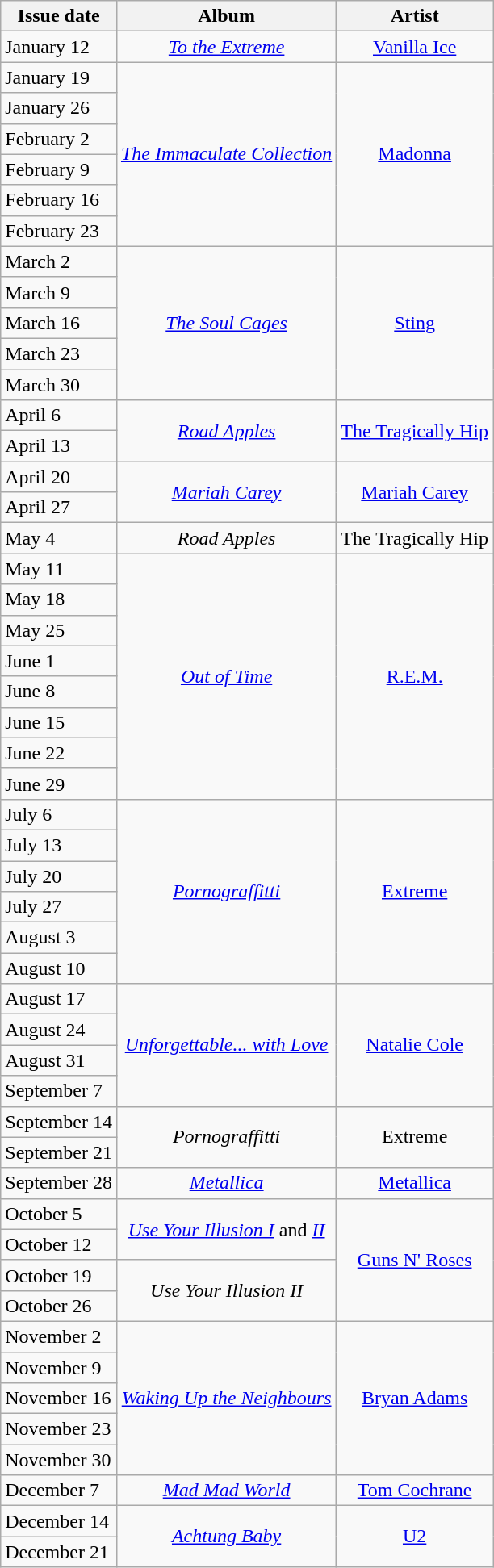<table class=wikitable>
<tr>
<th>Issue date</th>
<th>Album</th>
<th>Artist</th>
</tr>
<tr>
<td>January 12</td>
<td align="center"><em><a href='#'>To the Extreme</a></em></td>
<td align="center"><a href='#'>Vanilla Ice</a></td>
</tr>
<tr>
<td>January 19</td>
<td rowspan="6" align="center"><em><a href='#'>The Immaculate Collection</a></em></td>
<td rowspan="6" align="center"><a href='#'>Madonna</a></td>
</tr>
<tr>
<td>January 26</td>
</tr>
<tr>
<td>February 2</td>
</tr>
<tr>
<td>February 9</td>
</tr>
<tr>
<td>February 16</td>
</tr>
<tr>
<td>February 23</td>
</tr>
<tr>
<td>March 2</td>
<td rowspan="5" align="center"><em><a href='#'>The Soul Cages</a></em></td>
<td rowspan="5" align="center"><a href='#'>Sting</a></td>
</tr>
<tr>
<td>March 9</td>
</tr>
<tr>
<td>March 16</td>
</tr>
<tr>
<td>March 23</td>
</tr>
<tr>
<td>March 30</td>
</tr>
<tr>
<td>April 6</td>
<td rowspan="2" align="center"><em><a href='#'>Road Apples</a></em></td>
<td rowspan="2" align="center"><a href='#'>The Tragically Hip</a></td>
</tr>
<tr>
<td>April 13</td>
</tr>
<tr>
<td>April 20</td>
<td rowspan="2" align="center"><em><a href='#'>Mariah Carey</a></em></td>
<td rowspan="2" align="center"><a href='#'>Mariah Carey</a></td>
</tr>
<tr>
<td>April 27</td>
</tr>
<tr>
<td>May 4</td>
<td align="center"><em>Road Apples</em></td>
<td align="center">The Tragically Hip</td>
</tr>
<tr>
<td>May 11</td>
<td rowspan="8" align="center"><em><a href='#'>Out of Time</a></em></td>
<td rowspan="8" align="center"><a href='#'>R.E.M.</a></td>
</tr>
<tr>
<td>May 18</td>
</tr>
<tr>
<td>May 25</td>
</tr>
<tr>
<td>June 1</td>
</tr>
<tr>
<td>June 8</td>
</tr>
<tr>
<td>June 15</td>
</tr>
<tr>
<td>June 22</td>
</tr>
<tr>
<td>June 29</td>
</tr>
<tr>
<td>July 6</td>
<td rowspan="6" align="center"><em><a href='#'>Pornograffitti</a></em></td>
<td rowspan="6" align="center"><a href='#'>Extreme</a></td>
</tr>
<tr>
<td>July 13</td>
</tr>
<tr>
<td>July 20</td>
</tr>
<tr>
<td>July 27</td>
</tr>
<tr>
<td>August 3</td>
</tr>
<tr>
<td>August 10</td>
</tr>
<tr>
<td>August 17</td>
<td rowspan="4" align="center"><em><a href='#'>Unforgettable... with Love</a></em></td>
<td rowspan="4" align="center"><a href='#'>Natalie Cole</a></td>
</tr>
<tr>
<td>August 24</td>
</tr>
<tr>
<td>August 31</td>
</tr>
<tr>
<td>September 7</td>
</tr>
<tr>
<td>September 14</td>
<td rowspan="2" align="center"><em>Pornograffitti</em></td>
<td rowspan="2" align="center">Extreme</td>
</tr>
<tr>
<td>September 21</td>
</tr>
<tr>
<td>September 28</td>
<td align="center"><em><a href='#'>Metallica</a></em></td>
<td align="center"><a href='#'>Metallica</a></td>
</tr>
<tr>
<td>October 5</td>
<td rowspan="2" align="center"><em><a href='#'>Use Your Illusion I</a></em> and <em><a href='#'>II</a></em></td>
<td rowspan="4" align="center"><a href='#'>Guns N' Roses</a></td>
</tr>
<tr>
<td>October 12</td>
</tr>
<tr>
<td>October 19</td>
<td rowspan="2" align="center"><em>Use Your Illusion II</em></td>
</tr>
<tr>
<td>October 26</td>
</tr>
<tr>
<td>November 2</td>
<td rowspan="5" align="center"><em><a href='#'>Waking Up the Neighbours</a></em></td>
<td rowspan="5" align="center"><a href='#'>Bryan Adams</a></td>
</tr>
<tr>
<td>November 9</td>
</tr>
<tr>
<td>November 16</td>
</tr>
<tr>
<td>November 23</td>
</tr>
<tr>
<td>November 30</td>
</tr>
<tr>
<td>December 7</td>
<td align="center"><em><a href='#'>Mad Mad World</a></em></td>
<td align="center"><a href='#'>Tom Cochrane</a></td>
</tr>
<tr>
<td>December 14</td>
<td rowspan="2" align="center"><em><a href='#'>Achtung Baby</a></em></td>
<td rowspan="2" align="center"><a href='#'>U2</a></td>
</tr>
<tr>
<td>December 21</td>
</tr>
</table>
